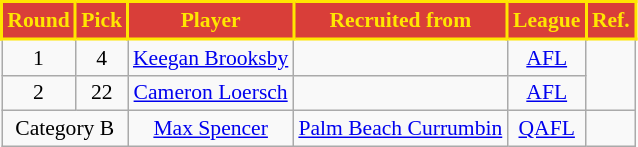<table class="wikitable" style="font-size:90%; text-align:center;">
<tr>
<td style="background: #D93E39; color:#FFE600; border: solid #FFE600 2px"><strong>Round</strong></td>
<td style="background: #D93E39; color:#FFE600; border: solid #FFE600 2px"><strong>Pick</strong></td>
<td style="background: #D93E39; color:#FFE600; border: solid #FFE600 2px"><strong>Player</strong></td>
<td style="background: #D93E39; color:#FFE600; border: solid #FFE600 2px"><strong>Recruited from</strong></td>
<td style="background: #D93E39; color:#FFE600; border: solid #FFE600 2px"><strong>League</strong></td>
<td style="background: #D93E39; color:#FFE600; border: solid #FFE600 2px"><strong>Ref.</strong></td>
</tr>
<tr>
<td>1</td>
<td>4</td>
<td><a href='#'>Keegan Brooksby</a></td>
<td></td>
<td><a href='#'>AFL</a></td>
<td rowspan=2></td>
</tr>
<tr>
<td>2</td>
<td>22</td>
<td><a href='#'>Cameron Loersch</a></td>
<td></td>
<td><a href='#'>AFL</a></td>
</tr>
<tr>
<td colspan=2>Category B</td>
<td><a href='#'>Max Spencer</a></td>
<td><a href='#'>Palm Beach Currumbin</a></td>
<td><a href='#'>QAFL</a></td>
</tr>
</table>
